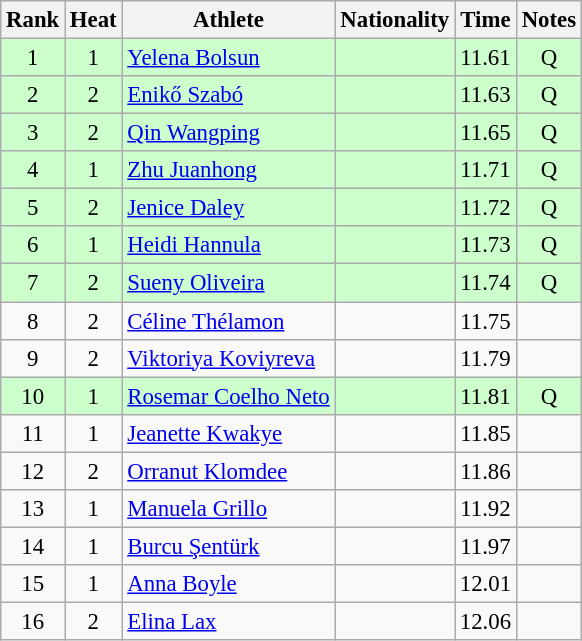<table class="wikitable sortable" style="text-align:center;font-size:95%">
<tr>
<th>Rank</th>
<th>Heat</th>
<th>Athlete</th>
<th>Nationality</th>
<th>Time</th>
<th>Notes</th>
</tr>
<tr bgcolor=ccffcc>
<td>1</td>
<td>1</td>
<td align="left"><a href='#'>Yelena Bolsun</a></td>
<td align=left></td>
<td>11.61</td>
<td>Q</td>
</tr>
<tr bgcolor=ccffcc>
<td>2</td>
<td>2</td>
<td align="left"><a href='#'>Enikő Szabó</a></td>
<td align=left></td>
<td>11.63</td>
<td>Q</td>
</tr>
<tr bgcolor=ccffcc>
<td>3</td>
<td>2</td>
<td align="left"><a href='#'>Qin Wangping</a></td>
<td align=left></td>
<td>11.65</td>
<td>Q</td>
</tr>
<tr bgcolor=ccffcc>
<td>4</td>
<td>1</td>
<td align="left"><a href='#'>Zhu Juanhong</a></td>
<td align=left></td>
<td>11.71</td>
<td>Q</td>
</tr>
<tr bgcolor=ccffcc>
<td>5</td>
<td>2</td>
<td align="left"><a href='#'>Jenice Daley</a></td>
<td align=left></td>
<td>11.72</td>
<td>Q</td>
</tr>
<tr bgcolor=ccffcc>
<td>6</td>
<td>1</td>
<td align="left"><a href='#'>Heidi Hannula</a></td>
<td align=left></td>
<td>11.73</td>
<td>Q</td>
</tr>
<tr bgcolor=ccffcc>
<td>7</td>
<td>2</td>
<td align="left"><a href='#'>Sueny Oliveira</a></td>
<td align=left></td>
<td>11.74</td>
<td>Q</td>
</tr>
<tr>
<td>8</td>
<td>2</td>
<td align="left"><a href='#'>Céline Thélamon</a></td>
<td align=left></td>
<td>11.75</td>
<td></td>
</tr>
<tr>
<td>9</td>
<td>2</td>
<td align="left"><a href='#'>Viktoriya Koviyreva</a></td>
<td align=left></td>
<td>11.79</td>
<td></td>
</tr>
<tr bgcolor=ccffcc>
<td>10</td>
<td>1</td>
<td align="left"><a href='#'>Rosemar Coelho Neto</a></td>
<td align=left></td>
<td>11.81</td>
<td>Q</td>
</tr>
<tr>
<td>11</td>
<td>1</td>
<td align="left"><a href='#'>Jeanette Kwakye</a></td>
<td align=left></td>
<td>11.85</td>
<td></td>
</tr>
<tr>
<td>12</td>
<td>2</td>
<td align="left"><a href='#'>Orranut Klomdee</a></td>
<td align=left></td>
<td>11.86</td>
<td></td>
</tr>
<tr>
<td>13</td>
<td>1</td>
<td align="left"><a href='#'>Manuela Grillo</a></td>
<td align=left></td>
<td>11.92</td>
<td></td>
</tr>
<tr>
<td>14</td>
<td>1</td>
<td align="left"><a href='#'>Burcu Şentürk</a></td>
<td align=left></td>
<td>11.97</td>
<td></td>
</tr>
<tr>
<td>15</td>
<td>1</td>
<td align="left"><a href='#'>Anna Boyle</a></td>
<td align=left></td>
<td>12.01</td>
<td></td>
</tr>
<tr>
<td>16</td>
<td>2</td>
<td align="left"><a href='#'>Elina Lax</a></td>
<td align=left></td>
<td>12.06</td>
<td></td>
</tr>
</table>
